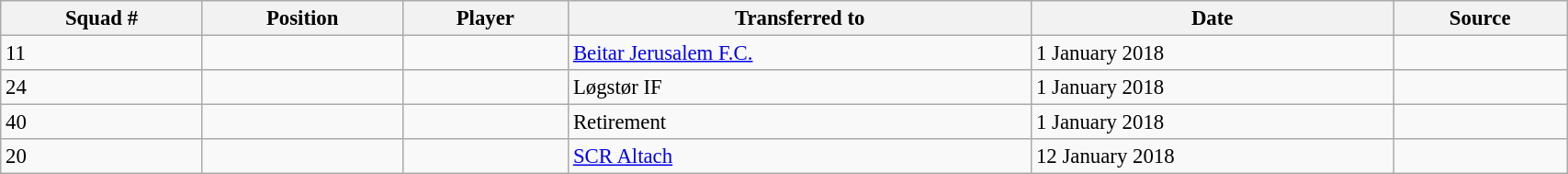<table class="wikitable sortable" style="width:90%; text-align:center; font-size:95%; text-align:left;">
<tr>
<th>Squad #</th>
<th>Position</th>
<th>Player</th>
<th>Transferred to</th>
<th>Date</th>
<th>Source</th>
</tr>
<tr>
<td>11</td>
<td></td>
<td></td>
<td> <a href='#'>Beitar Jerusalem F.C.</a></td>
<td>1 January 2018</td>
<td></td>
</tr>
<tr>
<td>24</td>
<td></td>
<td></td>
<td> Løgstør IF</td>
<td>1 January 2018</td>
<td></td>
</tr>
<tr>
<td>40</td>
<td></td>
<td></td>
<td>Retirement</td>
<td>1 January 2018</td>
<td></td>
</tr>
<tr>
<td>20</td>
<td></td>
<td></td>
<td> <a href='#'>SCR Altach</a></td>
<td>12 January 2018</td>
<td></td>
</tr>
</table>
